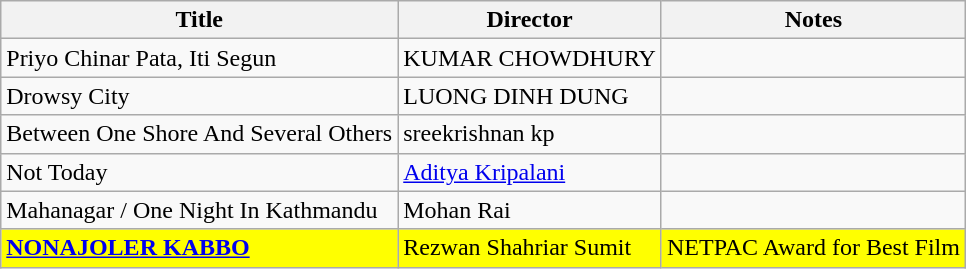<table class="wikitable sortable">
<tr>
<th>Title</th>
<th>Director</th>
<th>Notes</th>
</tr>
<tr>
<td>Priyo Chinar Pata, Iti Segun</td>
<td>KUMAR CHOWDHURY</td>
<td></td>
</tr>
<tr>
<td>Drowsy City</td>
<td>LUONG DINH DUNG</td>
<td></td>
</tr>
<tr>
<td>Between One Shore And Several Others</td>
<td>sreekrishnan kp</td>
<td></td>
</tr>
<tr>
<td>Not Today</td>
<td><a href='#'>Aditya Kripalani</a></td>
<td></td>
</tr>
<tr>
<td>Mahanagar / One Night In Kathmandu</td>
<td>Mohan Rai</td>
<td></td>
</tr>
<tr>
<td style="background:#FFFF00"><strong><a href='#'>NONAJOLER KABBO</a></strong></td>
<td style="background:#FFFF00">Rezwan Shahriar Sumit</td>
<td style="background:#FFFF00">NETPAC Award for Best Film</td>
</tr>
</table>
